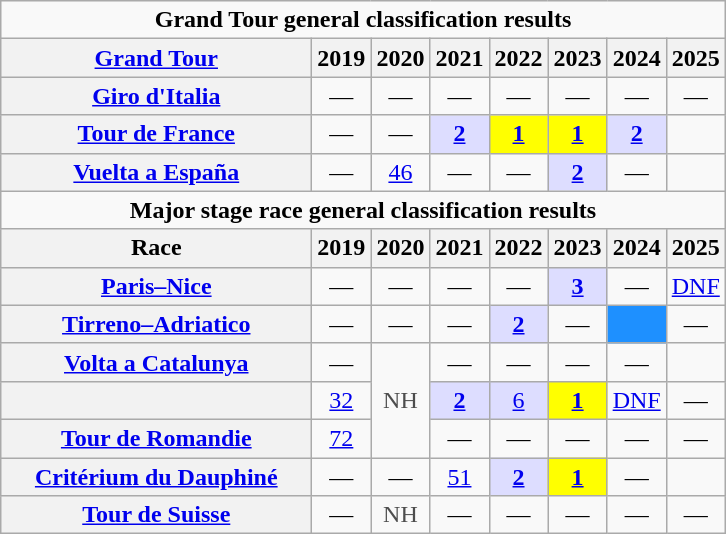<table class="wikitable plainrowheaders">
<tr>
<td colspan="8" align="center"><strong>Grand Tour general classification results</strong></td>
</tr>
<tr>
<th scope="col" width=200><a href='#'>Grand Tour</a></th>
<th scope="col">2019</th>
<th scope="col">2020</th>
<th scope="col">2021</th>
<th scope="col">2022</th>
<th scope="col">2023</th>
<th scope="col">2024</th>
<th scope="col">2025</th>
</tr>
<tr style="text-align:center;">
<th scope="row"> <a href='#'>Giro d'Italia</a></th>
<td>—</td>
<td>—</td>
<td>—</td>
<td>—</td>
<td>—</td>
<td>—</td>
<td>—</td>
</tr>
<tr style="text-align:center;">
<th scope="row"> <a href='#'>Tour de France</a></th>
<td>—</td>
<td>—</td>
<td style="background:#ddf;"><a href='#'><strong>2</strong></a></td>
<td style="background:yellow;"><a href='#'><strong>1</strong></a></td>
<td style="background:yellow;"><a href='#'><strong>1</strong></a></td>
<td style="background:#ddf;"><a href='#'><strong>2</strong></a></td>
<td></td>
</tr>
<tr style="text-align:center;">
<th scope="row"> <a href='#'>Vuelta a España</a></th>
<td>—</td>
<td><a href='#'>46</a></td>
<td>—</td>
<td>—</td>
<td style="background:#ddf;"><a href='#'><strong>2</strong></a></td>
<td>—</td>
<td></td>
</tr>
<tr>
<td colspan="8" align="center"><strong>Major stage race general classification results</strong></td>
</tr>
<tr>
<th scope="col">Race</th>
<th scope="col">2019</th>
<th scope="col">2020</th>
<th scope="col">2021</th>
<th scope="col">2022</th>
<th scope="col">2023</th>
<th scope="col">2024</th>
<th scope="col">2025</th>
</tr>
<tr style="text-align:center;">
<th scope="row"> <a href='#'>Paris–Nice</a></th>
<td>—</td>
<td>—</td>
<td>—</td>
<td>—</td>
<td style="background:#ddf;"><a href='#'><strong>3</strong></a></td>
<td>—</td>
<td><a href='#'>DNF</a></td>
</tr>
<tr style="text-align:center;">
<th scope="row"> <a href='#'>Tirreno–Adriatico</a></th>
<td>—</td>
<td>—</td>
<td>—</td>
<th style="background:#ddf;"><a href='#'>2</a></th>
<td>—</td>
<td style="background:dodgerblue;"></td>
<td>—</td>
</tr>
<tr style="text-align:center;">
<th scope="row"> <a href='#'>Volta a Catalunya</a></th>
<td>—</td>
<td style="color:#4d4d4d;" rowspan=3>NH</td>
<td>—</td>
<td>—</td>
<td>—</td>
<td>—</td>
<td></td>
</tr>
<tr style="text-align:center;">
<th scope="row"></th>
<td><a href='#'>32</a></td>
<th style="background:#ddf;"><a href='#'>2</a></th>
<td style="background:#ddf;"><a href='#'>6</a></td>
<td style="background:yellow;"><a href='#'><strong>1</strong></a></td>
<td><a href='#'>DNF</a></td>
<td>—</td>
</tr>
<tr style="text-align:center;">
<th scope="row"> <a href='#'>Tour de Romandie</a></th>
<td><a href='#'>72</a></td>
<td>—</td>
<td>—</td>
<td>—</td>
<td>—</td>
<td>—</td>
</tr>
<tr style="text-align:center;">
<th scope="row"> <a href='#'>Critérium du Dauphiné</a></th>
<td>—</td>
<td>—</td>
<td><a href='#'>51</a></td>
<th style="background:#ddf;"><a href='#'>2</a></th>
<td style="background:yellow;"><a href='#'><strong>1</strong></a></td>
<td>—</td>
<td></td>
</tr>
<tr style="text-align:center;">
<th scope="row"> <a href='#'>Tour de Suisse</a></th>
<td>—</td>
<td style="color:#4d4d4d;">NH</td>
<td>—</td>
<td>—</td>
<td>—</td>
<td>—</td>
<td>—</td>
</tr>
</table>
